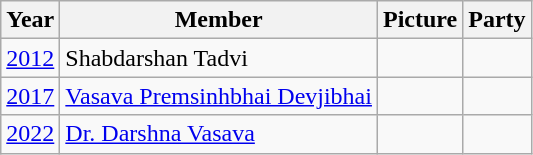<table class="wikitable sortable">
<tr>
<th>Year</th>
<th>Member</th>
<th>Picture</th>
<th colspan="2">Party</th>
</tr>
<tr>
<td><a href='#'>2012</a></td>
<td>Shabdarshan Tadvi</td>
<td></td>
<td></td>
</tr>
<tr>
<td><a href='#'>2017</a></td>
<td><a href='#'>Vasava Premsinhbhai Devjibhai</a></td>
<td></td>
<td></td>
</tr>
<tr>
<td><a href='#'>2022</a></td>
<td><a href='#'>Dr. Darshna Vasava</a></td>
<td></td>
<td></td>
</tr>
</table>
